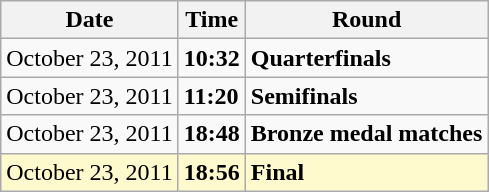<table class="wikitable">
<tr>
<th>Date</th>
<th>Time</th>
<th>Round</th>
</tr>
<tr>
<td>October 23, 2011</td>
<td><strong>10:32</strong></td>
<td><strong>Quarterfinals</strong></td>
</tr>
<tr>
<td>October 23, 2011</td>
<td><strong>11:20</strong></td>
<td><strong>Semifinals</strong></td>
</tr>
<tr>
<td>October 23, 2011</td>
<td><strong>18:48</strong></td>
<td><strong>Bronze medal matches</strong></td>
</tr>
<tr style=background:lemonchiffon>
<td>October 23, 2011</td>
<td><strong>18:56</strong></td>
<td><strong>Final</strong></td>
</tr>
</table>
